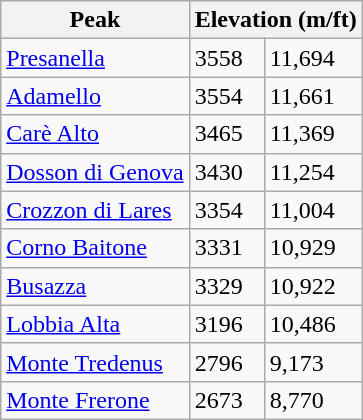<table class="wikitable">
<tr>
<th>Peak</th>
<th colspan=2>Elevation (m/ft)</th>
</tr>
<tr>
<td><a href='#'>Presanella</a></td>
<td>3558</td>
<td>11,694</td>
</tr>
<tr>
<td><a href='#'>Adamello</a></td>
<td>3554</td>
<td>11,661</td>
</tr>
<tr>
<td><a href='#'>Carè Alto</a></td>
<td>3465</td>
<td>11,369</td>
</tr>
<tr>
<td><a href='#'>Dosson di Genova</a></td>
<td>3430</td>
<td>11,254</td>
</tr>
<tr>
<td><a href='#'>Crozzon di Lares</a></td>
<td>3354</td>
<td>11,004</td>
</tr>
<tr>
<td><a href='#'>Corno Baitone</a></td>
<td>3331</td>
<td>10,929</td>
</tr>
<tr>
<td><a href='#'>Busazza</a></td>
<td>3329</td>
<td>10,922</td>
</tr>
<tr>
<td><a href='#'>Lobbia Alta</a></td>
<td>3196</td>
<td>10,486</td>
</tr>
<tr>
<td><a href='#'>Monte Tredenus</a></td>
<td>2796</td>
<td>9,173</td>
</tr>
<tr>
<td><a href='#'>Monte Frerone</a></td>
<td>2673</td>
<td>8,770</td>
</tr>
</table>
